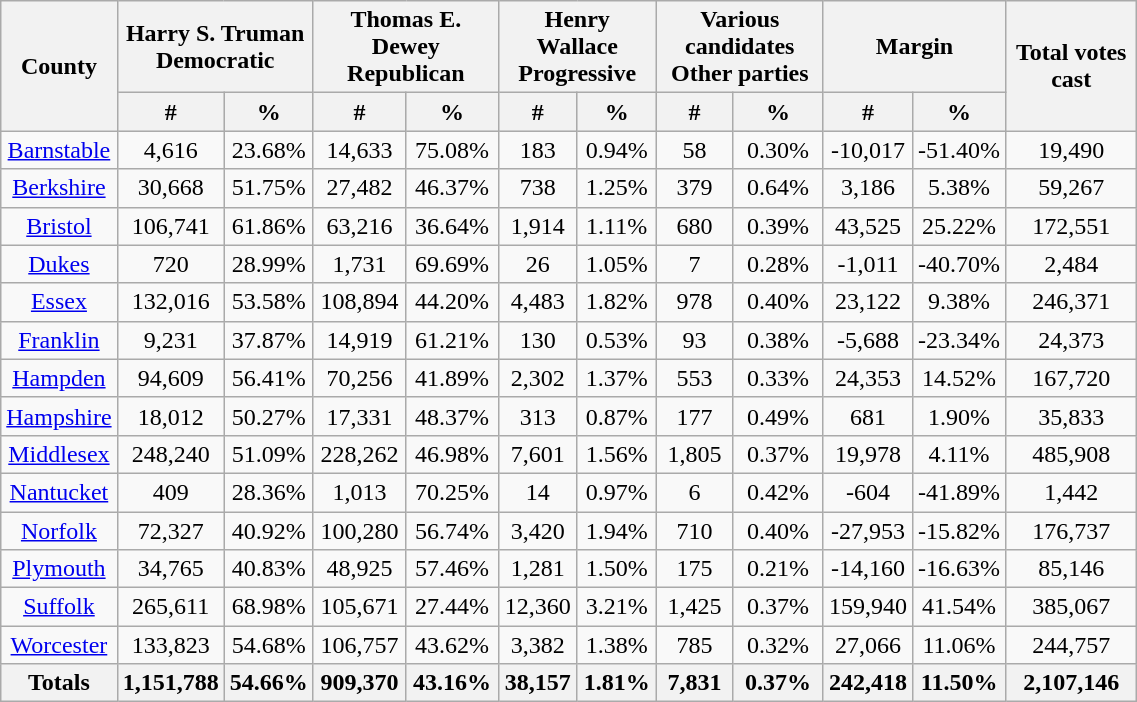<table width="60%" class="wikitable sortable">
<tr>
<th rowspan="2">County</th>
<th colspan="2">Harry S. Truman<br>Democratic</th>
<th colspan="2">Thomas E. Dewey<br>Republican</th>
<th colspan="2">Henry Wallace<br>Progressive</th>
<th colspan="2">Various candidates<br>Other parties</th>
<th colspan="2">Margin</th>
<th rowspan="2">Total votes cast</th>
</tr>
<tr bgcolor="lightgrey">
<th style="text-align:center;" data-sort-type="number">#</th>
<th style="text-align:center;" data-sort-type="number">%</th>
<th style="text-align:center;" data-sort-type="number">#</th>
<th style="text-align:center;" data-sort-type="number">%</th>
<th style="text-align:center;" data-sort-type="number">#</th>
<th style="text-align:center;" data-sort-type="number">%</th>
<th style="text-align:center;" data-sort-type="number">#</th>
<th style="text-align:center;" data-sort-type="number">%</th>
<th style="text-align:center;" data-sort-type="number">#</th>
<th style="text-align:center;" data-sort-type="number">%</th>
</tr>
<tr style="text-align:center;">
<td><a href='#'>Barnstable</a></td>
<td>4,616</td>
<td>23.68%</td>
<td>14,633</td>
<td>75.08%</td>
<td>183</td>
<td>0.94%</td>
<td>58</td>
<td>0.30%</td>
<td>-10,017</td>
<td>-51.40%</td>
<td>19,490</td>
</tr>
<tr style="text-align:center;">
<td><a href='#'>Berkshire</a></td>
<td>30,668</td>
<td>51.75%</td>
<td>27,482</td>
<td>46.37%</td>
<td>738</td>
<td>1.25%</td>
<td>379</td>
<td>0.64%</td>
<td>3,186</td>
<td>5.38%</td>
<td>59,267</td>
</tr>
<tr style="text-align:center;">
<td><a href='#'>Bristol</a></td>
<td>106,741</td>
<td>61.86%</td>
<td>63,216</td>
<td>36.64%</td>
<td>1,914</td>
<td>1.11%</td>
<td>680</td>
<td>0.39%</td>
<td>43,525</td>
<td>25.22%</td>
<td>172,551</td>
</tr>
<tr style="text-align:center;">
<td><a href='#'>Dukes</a></td>
<td>720</td>
<td>28.99%</td>
<td>1,731</td>
<td>69.69%</td>
<td>26</td>
<td>1.05%</td>
<td>7</td>
<td>0.28%</td>
<td>-1,011</td>
<td>-40.70%</td>
<td>2,484</td>
</tr>
<tr style="text-align:center;">
<td><a href='#'>Essex</a></td>
<td>132,016</td>
<td>53.58%</td>
<td>108,894</td>
<td>44.20%</td>
<td>4,483</td>
<td>1.82%</td>
<td>978</td>
<td>0.40%</td>
<td>23,122</td>
<td>9.38%</td>
<td>246,371</td>
</tr>
<tr style="text-align:center;">
<td><a href='#'>Franklin</a></td>
<td>9,231</td>
<td>37.87%</td>
<td>14,919</td>
<td>61.21%</td>
<td>130</td>
<td>0.53%</td>
<td>93</td>
<td>0.38%</td>
<td>-5,688</td>
<td>-23.34%</td>
<td>24,373</td>
</tr>
<tr style="text-align:center;">
<td><a href='#'>Hampden</a></td>
<td>94,609</td>
<td>56.41%</td>
<td>70,256</td>
<td>41.89%</td>
<td>2,302</td>
<td>1.37%</td>
<td>553</td>
<td>0.33%</td>
<td>24,353</td>
<td>14.52%</td>
<td>167,720</td>
</tr>
<tr style="text-align:center;">
<td><a href='#'>Hampshire</a></td>
<td>18,012</td>
<td>50.27%</td>
<td>17,331</td>
<td>48.37%</td>
<td>313</td>
<td>0.87%</td>
<td>177</td>
<td>0.49%</td>
<td>681</td>
<td>1.90%</td>
<td>35,833</td>
</tr>
<tr style="text-align:center;">
<td><a href='#'>Middlesex</a></td>
<td>248,240</td>
<td>51.09%</td>
<td>228,262</td>
<td>46.98%</td>
<td>7,601</td>
<td>1.56%</td>
<td>1,805</td>
<td>0.37%</td>
<td>19,978</td>
<td>4.11%</td>
<td>485,908</td>
</tr>
<tr style="text-align:center;">
<td><a href='#'>Nantucket</a></td>
<td>409</td>
<td>28.36%</td>
<td>1,013</td>
<td>70.25%</td>
<td>14</td>
<td>0.97%</td>
<td>6</td>
<td>0.42%</td>
<td>-604</td>
<td>-41.89%</td>
<td>1,442</td>
</tr>
<tr style="text-align:center;">
<td><a href='#'>Norfolk</a></td>
<td>72,327</td>
<td>40.92%</td>
<td>100,280</td>
<td>56.74%</td>
<td>3,420</td>
<td>1.94%</td>
<td>710</td>
<td>0.40%</td>
<td>-27,953</td>
<td>-15.82%</td>
<td>176,737</td>
</tr>
<tr style="text-align:center;">
<td><a href='#'>Plymouth</a></td>
<td>34,765</td>
<td>40.83%</td>
<td>48,925</td>
<td>57.46%</td>
<td>1,281</td>
<td>1.50%</td>
<td>175</td>
<td>0.21%</td>
<td>-14,160</td>
<td>-16.63%</td>
<td>85,146</td>
</tr>
<tr style="text-align:center;">
<td><a href='#'>Suffolk</a></td>
<td>265,611</td>
<td>68.98%</td>
<td>105,671</td>
<td>27.44%</td>
<td>12,360</td>
<td>3.21%</td>
<td>1,425</td>
<td>0.37%</td>
<td>159,940</td>
<td>41.54%</td>
<td>385,067</td>
</tr>
<tr style="text-align:center;">
<td><a href='#'>Worcester</a></td>
<td>133,823</td>
<td>54.68%</td>
<td>106,757</td>
<td>43.62%</td>
<td>3,382</td>
<td>1.38%</td>
<td>785</td>
<td>0.32%</td>
<td>27,066</td>
<td>11.06%</td>
<td>244,757</td>
</tr>
<tr>
<th>Totals</th>
<th>1,151,788</th>
<th>54.66%</th>
<th>909,370</th>
<th>43.16%</th>
<th>38,157</th>
<th>1.81%</th>
<th>7,831</th>
<th>0.37%</th>
<th>242,418</th>
<th>11.50%</th>
<th>2,107,146</th>
</tr>
</table>
